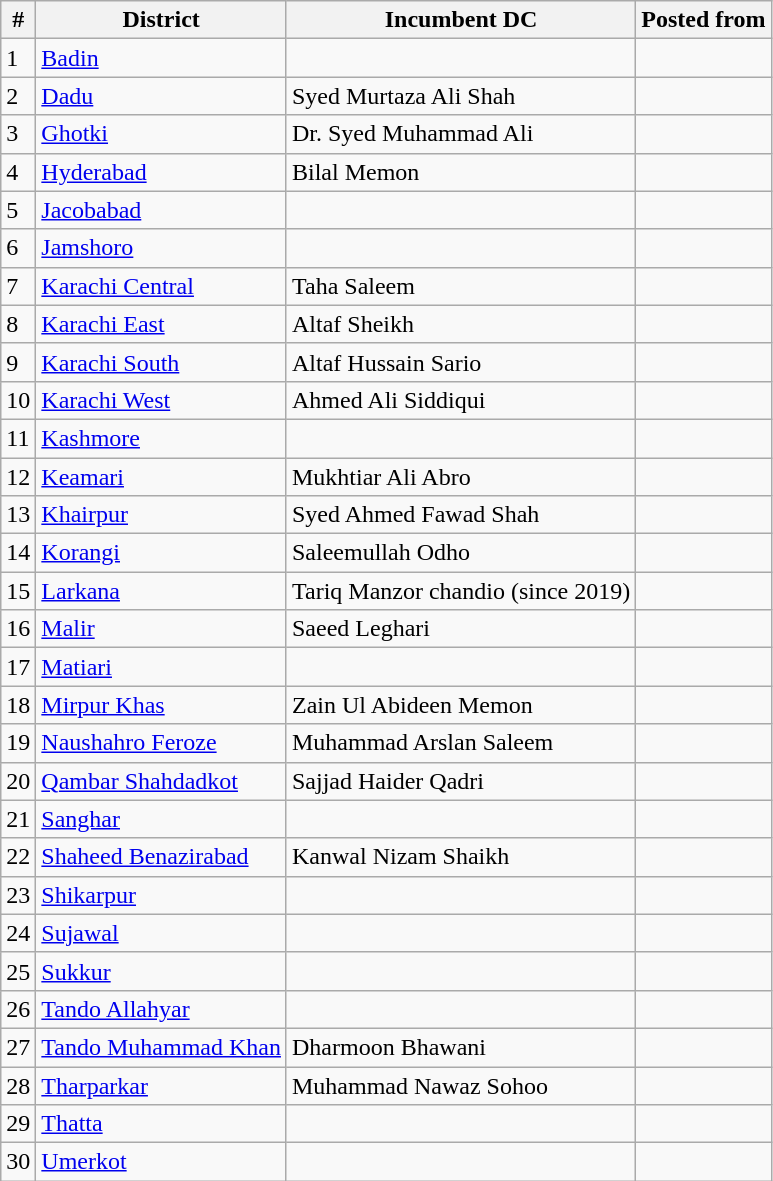<table class="wikitable sortable">
<tr>
<th>#</th>
<th>District</th>
<th>Incumbent DC</th>
<th>Posted from</th>
</tr>
<tr>
<td>1</td>
<td><a href='#'>Badin</a></td>
<td></td>
<td></td>
</tr>
<tr>
<td>2</td>
<td><a href='#'>Dadu</a></td>
<td>Syed Murtaza Ali Shah</td>
<td></td>
</tr>
<tr>
<td>3</td>
<td><a href='#'>Ghotki</a></td>
<td>Dr. Syed Muhammad Ali</td>
<td></td>
</tr>
<tr>
<td>4</td>
<td><a href='#'>Hyderabad</a></td>
<td>Bilal Memon</td>
<td></td>
</tr>
<tr>
<td>5</td>
<td><a href='#'>Jacobabad</a></td>
<td></td>
<td></td>
</tr>
<tr>
<td>6</td>
<td><a href='#'>Jamshoro</a></td>
<td></td>
<td></td>
</tr>
<tr>
<td>7</td>
<td><a href='#'>Karachi Central</a></td>
<td>Taha Saleem</td>
<td></td>
</tr>
<tr>
<td>8</td>
<td><a href='#'>Karachi East</a></td>
<td>Altaf Sheikh</td>
<td></td>
</tr>
<tr>
<td>9</td>
<td><a href='#'>Karachi South</a></td>
<td>Altaf Hussain Sario</td>
<td></td>
</tr>
<tr>
<td>10</td>
<td><a href='#'>Karachi West</a></td>
<td>Ahmed Ali Siddiqui</td>
<td></td>
</tr>
<tr>
<td>11</td>
<td><a href='#'>Kashmore</a></td>
<td></td>
<td></td>
</tr>
<tr>
<td>12</td>
<td><a href='#'>Keamari</a></td>
<td>Mukhtiar Ali Abro</td>
<td></td>
</tr>
<tr>
<td>13</td>
<td><a href='#'>Khairpur</a></td>
<td>Syed Ahmed Fawad Shah</td>
<td></td>
</tr>
<tr>
<td>14</td>
<td><a href='#'>Korangi</a></td>
<td>Saleemullah Odho</td>
<td></td>
</tr>
<tr l>
<td>15</td>
<td><a href='#'>Larkana</a></td>
<td>Tariq Manzor chandio (since 2019)</td>
<td></td>
</tr>
<tr>
<td>16</td>
<td><a href='#'>Malir</a></td>
<td>Saeed Leghari</td>
<td></td>
</tr>
<tr>
<td>17</td>
<td><a href='#'>Matiari</a></td>
<td></td>
<td></td>
</tr>
<tr>
<td>18</td>
<td><a href='#'>Mirpur Khas</a></td>
<td>Zain Ul Abideen Memon</td>
<td></td>
</tr>
<tr>
<td>19</td>
<td><a href='#'>Naushahro Feroze</a></td>
<td>Muhammad Arslan Saleem</td>
<td></td>
</tr>
<tr>
<td>20</td>
<td><a href='#'>Qambar Shahdadkot</a></td>
<td>Sajjad Haider Qadri</td>
<td></td>
</tr>
<tr>
<td>21</td>
<td><a href='#'>Sanghar</a></td>
<td></td>
<td></td>
</tr>
<tr>
<td>22</td>
<td><a href='#'>Shaheed Benazirabad</a></td>
<td>Kanwal Nizam Shaikh</td>
<td></td>
</tr>
<tr>
<td>23</td>
<td><a href='#'>Shikarpur</a></td>
<td></td>
<td></td>
</tr>
<tr>
<td>24</td>
<td><a href='#'>Sujawal</a></td>
<td></td>
<td></td>
</tr>
<tr>
<td>25</td>
<td><a href='#'>Sukkur</a></td>
<td></td>
<td></td>
</tr>
<tr>
<td>26</td>
<td><a href='#'>Tando Allahyar</a></td>
<td></td>
<td></td>
</tr>
<tr>
<td>27</td>
<td><a href='#'>Tando Muhammad Khan</a></td>
<td>Dharmoon Bhawani</td>
<td></td>
</tr>
<tr>
<td>28</td>
<td><a href='#'>Tharparkar</a></td>
<td>Muhammad Nawaz Sohoo</td>
<td></td>
</tr>
<tr>
<td>29</td>
<td><a href='#'>Thatta</a></td>
<td></td>
<td></td>
</tr>
<tr>
<td>30</td>
<td><a href='#'>Umerkot</a></td>
<td></td>
<td></td>
</tr>
</table>
